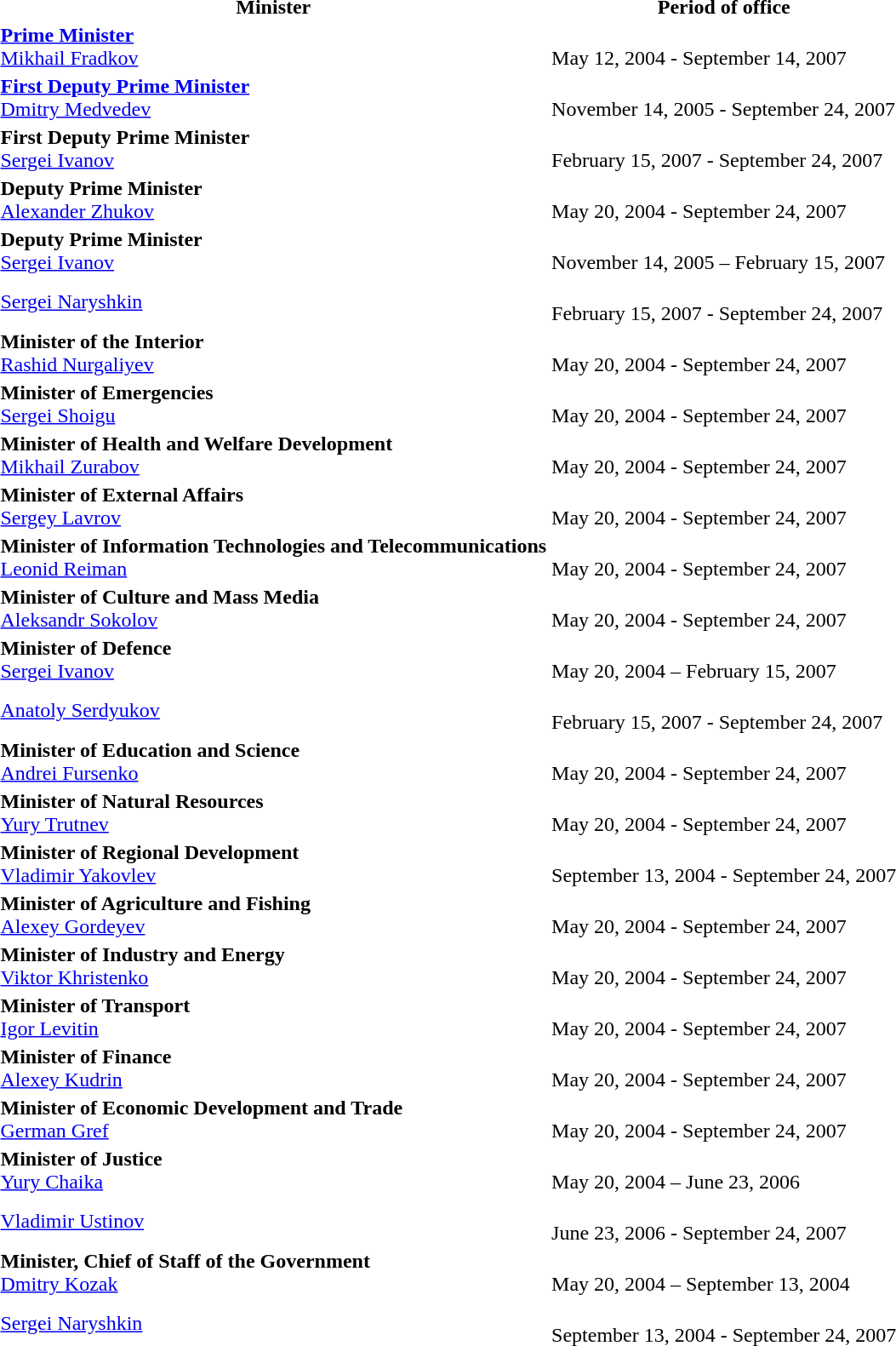<table>
<tr>
<th>Minister</th>
<th>Period of office</th>
</tr>
<tr>
<td><strong><a href='#'>Prime Minister</a></strong><br><a href='#'>Mikhail Fradkov</a></td>
<td><br>May 12, 2004 - September 14, 2007</td>
</tr>
<tr>
<td><strong><a href='#'>First Deputy Prime Minister</a></strong><br><a href='#'>Dmitry Medvedev</a></td>
<td><br>November 14, 2005 - September 24, 2007</td>
</tr>
<tr>
<td><strong>First Deputy Prime Minister</strong><br><a href='#'>Sergei Ivanov</a></td>
<td><br>February 15, 2007 - September 24, 2007</td>
</tr>
<tr>
<td><strong>Deputy Prime Minister</strong><br><a href='#'>Alexander Zhukov</a></td>
<td><br>May 20, 2004 - September 24, 2007</td>
</tr>
<tr>
<td><strong>Deputy Prime Minister</strong><br><a href='#'>Sergei Ivanov</a></td>
<td><br>November 14, 2005 – February 15, 2007</td>
</tr>
<tr>
<td><a href='#'>Sergei Naryshkin</a></td>
<td><br>February 15, 2007 - September 24, 2007</td>
</tr>
<tr>
<td><strong>Minister of the Interior</strong><br><a href='#'>Rashid Nurgaliyev</a></td>
<td><br>May 20, 2004 - September 24, 2007</td>
</tr>
<tr>
<td><strong>Minister of Emergencies</strong><br><a href='#'>Sergei Shoigu</a></td>
<td><br>May 20, 2004 - September 24, 2007</td>
</tr>
<tr>
<td><strong>Minister of Health and Welfare Development</strong><br><a href='#'>Mikhail Zurabov</a></td>
<td><br>May 20, 2004 - September 24, 2007</td>
</tr>
<tr>
<td><strong>Minister of External Affairs</strong><br><a href='#'>Sergey Lavrov</a></td>
<td><br>May 20, 2004 - September 24, 2007</td>
</tr>
<tr>
<td><strong>Minister of Information Technologies and Telecommunications</strong><br><a href='#'>Leonid Reiman</a></td>
<td><br>May 20, 2004 - September 24, 2007</td>
</tr>
<tr>
<td><strong>Minister of Culture and Mass Media</strong><br><a href='#'>Aleksandr Sokolov</a></td>
<td><br>May 20, 2004 - September 24, 2007</td>
</tr>
<tr>
<td><strong>Minister of Defence</strong><br><a href='#'>Sergei Ivanov</a></td>
<td><br>May 20, 2004 – February 15, 2007</td>
</tr>
<tr>
<td><a href='#'>Anatoly Serdyukov</a></td>
<td><br>February 15, 2007 - September 24, 2007</td>
</tr>
<tr>
<td><strong>Minister of Education and Science</strong><br><a href='#'>Andrei Fursenko</a></td>
<td><br>May 20, 2004 - September 24, 2007</td>
</tr>
<tr>
<td><strong>Minister of Natural Resources</strong><br><a href='#'>Yury Trutnev</a></td>
<td><br>May 20, 2004 - September 24, 2007</td>
</tr>
<tr>
<td><strong>Minister of Regional Development</strong><br><a href='#'>Vladimir Yakovlev</a></td>
<td><br>September 13, 2004 - September 24, 2007</td>
</tr>
<tr>
<td><strong>Minister of Agriculture and Fishing</strong><br><a href='#'>Alexey Gordeyev</a></td>
<td><br>May 20, 2004 - September 24, 2007</td>
</tr>
<tr>
<td><strong>Minister of Industry and Energy</strong><br><a href='#'>Viktor Khristenko</a></td>
<td><br>May 20, 2004 - September 24, 2007</td>
</tr>
<tr>
<td><strong>Minister of Transport</strong><br><a href='#'>Igor Levitin</a></td>
<td><br>May 20, 2004 - September 24, 2007</td>
</tr>
<tr>
<td><strong>Minister of Finance</strong><br><a href='#'>Alexey Kudrin</a></td>
<td><br>May 20, 2004 - September 24, 2007</td>
</tr>
<tr>
<td><strong>Minister of Economic Development and Trade</strong><br><a href='#'>German Gref</a></td>
<td><br>May 20, 2004 - September 24, 2007</td>
</tr>
<tr>
<td><strong>Minister of Justice</strong><br><a href='#'>Yury Chaika</a></td>
<td><br>May 20, 2004 – June 23, 2006</td>
</tr>
<tr>
<td><a href='#'>Vladimir Ustinov</a></td>
<td><br>June 23, 2006 - September 24, 2007</td>
</tr>
<tr>
<td><strong>Minister, Chief of Staff of the Government</strong><br><a href='#'>Dmitry Kozak</a></td>
<td><br>May 20, 2004 – September 13, 2004</td>
</tr>
<tr>
<td><a href='#'>Sergei Naryshkin</a></td>
<td><br>September 13, 2004 - September 24, 2007</td>
</tr>
</table>
